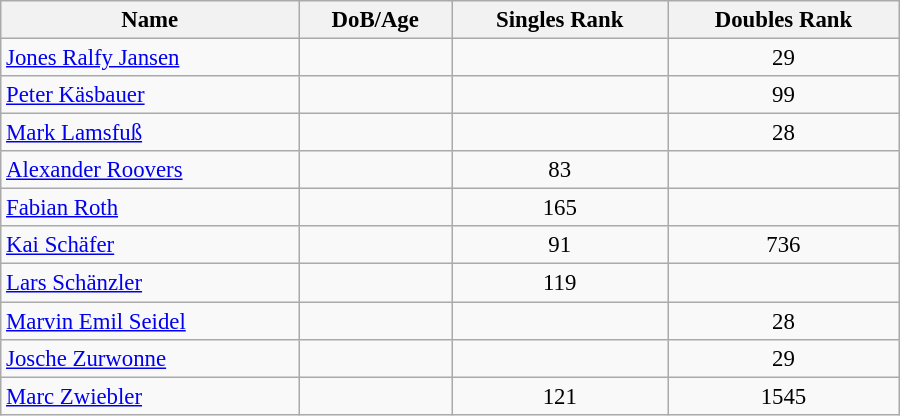<table class="wikitable"  style="width:600px; font-size:95%;">
<tr>
<th align="left">Name</th>
<th align="left">DoB/Age</th>
<th align="left">Singles Rank</th>
<th align="left">Doubles Rank</th>
</tr>
<tr>
<td><a href='#'>Jones Ralfy Jansen</a></td>
<td></td>
<td align="center"></td>
<td align="center">29</td>
</tr>
<tr>
<td><a href='#'>Peter Käsbauer</a></td>
<td></td>
<td align="center"></td>
<td align="center">99</td>
</tr>
<tr>
<td><a href='#'>Mark Lamsfuß</a></td>
<td></td>
<td align="center"></td>
<td align="center">28</td>
</tr>
<tr>
<td><a href='#'>Alexander Roovers</a></td>
<td></td>
<td align="center">83</td>
<td align="center"></td>
</tr>
<tr>
<td><a href='#'>Fabian Roth</a></td>
<td></td>
<td align="center">165</td>
<td align="center"></td>
</tr>
<tr>
<td><a href='#'>Kai Schäfer</a></td>
<td></td>
<td align="center">91</td>
<td align="center">736</td>
</tr>
<tr>
<td><a href='#'>Lars Schänzler</a></td>
<td></td>
<td align="center">119</td>
<td align="center"></td>
</tr>
<tr>
<td><a href='#'>Marvin Emil Seidel</a></td>
<td></td>
<td align="center"></td>
<td align="center">28</td>
</tr>
<tr>
<td><a href='#'>Josche Zurwonne</a></td>
<td></td>
<td align="center"></td>
<td align="center">29</td>
</tr>
<tr>
<td><a href='#'>Marc Zwiebler</a></td>
<td></td>
<td align="center">121</td>
<td align="center">1545</td>
</tr>
</table>
